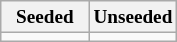<table class="wikitable" style="font-size:80%">
<tr>
<th width=50%>Seeded</th>
<th width=50%>Unseeded</th>
</tr>
<tr>
<td valign=top></td>
<td valign=top></td>
</tr>
</table>
